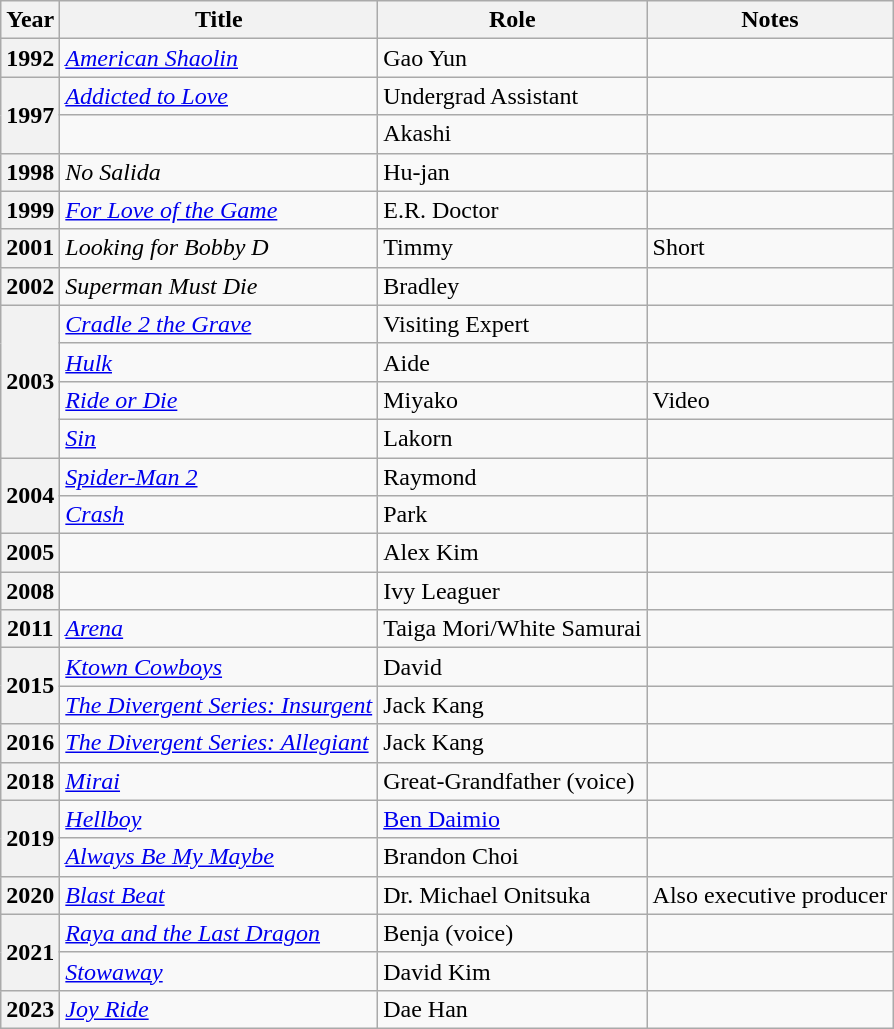<table class="wikitable plainrowheaders sortable">
<tr>
<th scope="col">Year</th>
<th scope="col">Title</th>
<th scope="col">Role</th>
<th class="unsortable">Notes</th>
</tr>
<tr>
<th scope="row">1992</th>
<td><em><a href='#'>American Shaolin</a></em></td>
<td>Gao Yun</td>
<td></td>
</tr>
<tr>
<th scope="row" rowspan="2">1997</th>
<td><em><a href='#'>Addicted to Love</a></em></td>
<td>Undergrad Assistant</td>
<td></td>
</tr>
<tr>
<td><em></em></td>
<td>Akashi</td>
<td></td>
</tr>
<tr>
<th scope="row">1998</th>
<td><em>No Salida</em></td>
<td>Hu-jan</td>
<td></td>
</tr>
<tr>
<th scope="row">1999</th>
<td><em><a href='#'>For Love of the Game</a></em></td>
<td>E.R. Doctor</td>
<td></td>
</tr>
<tr>
<th scope="row">2001</th>
<td><em>Looking for Bobby D</em></td>
<td>Timmy</td>
<td>Short</td>
</tr>
<tr>
<th scope="row">2002</th>
<td><em>Superman Must Die</em></td>
<td>Bradley</td>
<td></td>
</tr>
<tr>
<th scope="row" rowspan="4">2003</th>
<td><em><a href='#'>Cradle 2 the Grave</a></em></td>
<td>Visiting Expert</td>
<td></td>
</tr>
<tr>
<td><em><a href='#'>Hulk</a></em></td>
<td>Aide</td>
<td></td>
</tr>
<tr>
<td><em><a href='#'>Ride or Die</a></em></td>
<td>Miyako</td>
<td>Video</td>
</tr>
<tr>
<td><em><a href='#'>Sin</a></em></td>
<td>Lakorn</td>
<td></td>
</tr>
<tr>
<th scope="row" rowspan="2">2004</th>
<td><em><a href='#'>Spider-Man 2</a></em></td>
<td>Raymond</td>
<td></td>
</tr>
<tr>
<td><em><a href='#'>Crash</a></em></td>
<td>Park</td>
<td></td>
</tr>
<tr>
<th scope="row">2005</th>
<td><em></em></td>
<td>Alex Kim</td>
<td></td>
</tr>
<tr>
<th scope="row">2008</th>
<td><em></em></td>
<td>Ivy Leaguer</td>
<td></td>
</tr>
<tr>
<th scope="row">2011</th>
<td><em><a href='#'>Arena</a></em></td>
<td>Taiga Mori/White Samurai</td>
<td></td>
</tr>
<tr>
<th scope="row" rowspan="2">2015</th>
<td><em><a href='#'>Ktown Cowboys</a></em></td>
<td>David</td>
<td></td>
</tr>
<tr>
<td><em><a href='#'>The Divergent Series: Insurgent</a></em></td>
<td>Jack Kang</td>
<td></td>
</tr>
<tr>
<th scope="row">2016</th>
<td><em><a href='#'>The Divergent Series: Allegiant</a></em></td>
<td>Jack Kang</td>
<td></td>
</tr>
<tr>
<th scope="row">2018</th>
<td><em><a href='#'>Mirai</a></em></td>
<td>Great-Grandfather (voice)</td>
<td></td>
</tr>
<tr>
<th scope="row" rowspan="2">2019</th>
<td><a href='#'><em>Hellboy</em></a></td>
<td><a href='#'>Ben Daimio</a></td>
<td></td>
</tr>
<tr>
<td><em><a href='#'>Always Be My Maybe</a></em></td>
<td>Brandon Choi</td>
<td></td>
</tr>
<tr>
<th scope="row">2020</th>
<td><em><a href='#'>Blast Beat</a></em></td>
<td>Dr. Michael Onitsuka</td>
<td>Also executive producer</td>
</tr>
<tr>
<th scope="row" rowspan="2">2021</th>
<td><em><a href='#'>Raya and the Last Dragon</a></em></td>
<td>Benja (voice)</td>
<td></td>
</tr>
<tr>
<td><em><a href='#'>Stowaway</a></em></td>
<td>David Kim</td>
<td></td>
</tr>
<tr>
<th scope="row">2023</th>
<td><em><a href='#'>Joy Ride</a></em></td>
<td>Dae Han</td>
<td></td>
</tr>
</table>
